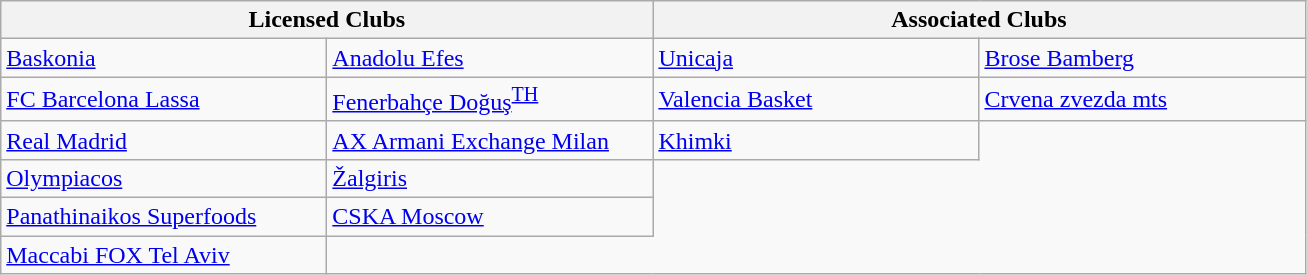<table class="wikitable" style="white-space: nowrap;">
<tr>
<th colspan=2>Licensed Clubs</th>
<th colspan=2>Associated Clubs</th>
</tr>
<tr>
<td width=210> <a href='#'>Baskonia</a> </td>
<td width=210> <a href='#'>Anadolu Efes</a> </td>
<td width=210> <a href='#'>Unicaja</a> </td>
<td width=210> <a href='#'>Brose Bamberg</a> </td>
</tr>
<tr>
<td width=210> <a href='#'>FC Barcelona Lassa</a> </td>
<td width=210> <a href='#'>Fenerbahçe Doğuş</a><sup><a href='#'>TH</a></sup> </td>
<td width=210> <a href='#'>Valencia Basket</a> </td>
<td width=210> <a href='#'>Crvena zvezda mts</a> </td>
</tr>
<tr>
<td width=210> <a href='#'>Real Madrid</a> </td>
<td width=210> <a href='#'>AX Armani Exchange Milan</a> </td>
<td width=210> <a href='#'>Khimki</a> </td>
</tr>
<tr>
<td width=210> <a href='#'>Olympiacos</a> </td>
<td width=210> <a href='#'>Žalgiris</a> </td>
</tr>
<tr>
<td width=210> <a href='#'>Panathinaikos Superfoods</a> </td>
<td width=210> <a href='#'>CSKA Moscow</a> </td>
</tr>
<tr>
<td width=210> <a href='#'>Maccabi FOX Tel Aviv</a> </td>
</tr>
</table>
